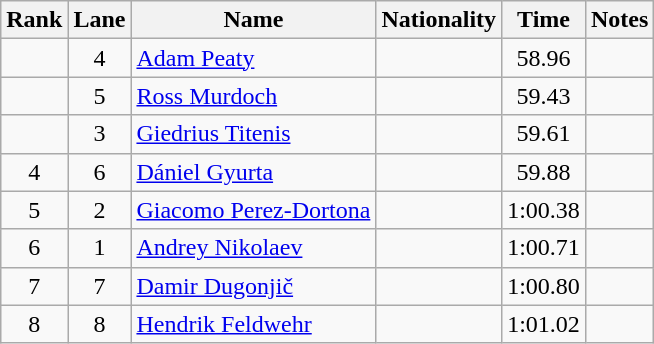<table class="wikitable sortable" style="text-align:center">
<tr>
<th>Rank</th>
<th>Lane</th>
<th>Name</th>
<th>Nationality</th>
<th>Time</th>
<th>Notes</th>
</tr>
<tr>
<td></td>
<td>4</td>
<td align=left><a href='#'>Adam Peaty</a></td>
<td align=left></td>
<td>58.96</td>
<td></td>
</tr>
<tr>
<td></td>
<td>5</td>
<td align=left><a href='#'>Ross Murdoch</a></td>
<td align=left></td>
<td>59.43</td>
<td></td>
</tr>
<tr>
<td></td>
<td>3</td>
<td align=left><a href='#'>Giedrius Titenis</a></td>
<td align=left></td>
<td>59.61</td>
<td></td>
</tr>
<tr>
<td>4</td>
<td>6</td>
<td align=left><a href='#'>Dániel Gyurta</a></td>
<td align=left></td>
<td>59.88</td>
<td></td>
</tr>
<tr>
<td>5</td>
<td>2</td>
<td align=left><a href='#'>Giacomo Perez-Dortona</a></td>
<td align=left></td>
<td>1:00.38</td>
<td></td>
</tr>
<tr>
<td>6</td>
<td>1</td>
<td align=left><a href='#'>Andrey Nikolaev</a></td>
<td align=left></td>
<td>1:00.71</td>
<td></td>
</tr>
<tr>
<td>7</td>
<td>7</td>
<td align=left><a href='#'>Damir Dugonjič</a></td>
<td align=left></td>
<td>1:00.80</td>
<td></td>
</tr>
<tr>
<td>8</td>
<td>8</td>
<td align=left><a href='#'>Hendrik Feldwehr</a></td>
<td align=left></td>
<td>1:01.02</td>
<td></td>
</tr>
</table>
